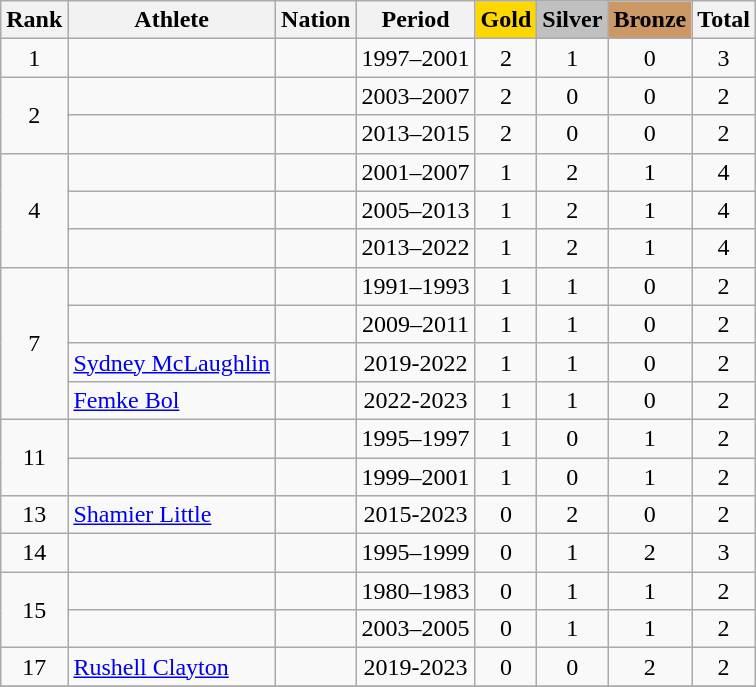<table class="wikitable sortable" style="text-align:center">
<tr>
<th class="unsortable">Rank</th>
<th>Athlete</th>
<th>Nation</th>
<th>Period</th>
<th style="background-color:gold">Gold</th>
<th style="background-color:silver">Silver</th>
<th style="background-color:#cc9966">Bronze</th>
<th>Total</th>
</tr>
<tr>
<td>1</td>
<td align=left></td>
<td align=left></td>
<td>1997–2001</td>
<td>2</td>
<td>1</td>
<td>0</td>
<td>3</td>
</tr>
<tr>
<td rowspan="2">2</td>
<td align="left"></td>
<td align=left></td>
<td>2003–2007</td>
<td>2</td>
<td>0</td>
<td>0</td>
<td>2</td>
</tr>
<tr>
<td align="left"></td>
<td align=left></td>
<td>2013–2015</td>
<td>2</td>
<td>0</td>
<td>0</td>
<td>2</td>
</tr>
<tr>
<td rowspan="3">4</td>
<td align="left"></td>
<td align=left></td>
<td>2001–2007</td>
<td>1</td>
<td>2</td>
<td>1</td>
<td>4</td>
</tr>
<tr>
<td align="left"></td>
<td align=left></td>
<td>2005–2013</td>
<td>1</td>
<td>2</td>
<td>1</td>
<td>4</td>
</tr>
<tr>
<td align="left"></td>
<td align=left></td>
<td>2013–2022</td>
<td>1</td>
<td>2</td>
<td>1</td>
<td>4</td>
</tr>
<tr>
<td rowspan="4">7</td>
<td align="left"></td>
<td align=left></td>
<td>1991–1993</td>
<td>1</td>
<td>1</td>
<td>0</td>
<td>2</td>
</tr>
<tr>
<td align="left"></td>
<td align=left></td>
<td>2009–2011</td>
<td>1</td>
<td>1</td>
<td>0</td>
<td>2</td>
</tr>
<tr>
<td align=left><a href='#'>Sydney McLaughlin</a></td>
<td align=left></td>
<td>2019-2022</td>
<td>1</td>
<td>1</td>
<td>0</td>
<td>2</td>
</tr>
<tr>
<td align=left><a href='#'>Femke Bol</a></td>
<td align=left></td>
<td>2022-2023</td>
<td>1</td>
<td>1</td>
<td>0</td>
<td>2</td>
</tr>
<tr>
<td rowspan="2">11</td>
<td align="left"></td>
<td align="left"></td>
<td>1995–1997</td>
<td>1</td>
<td>0</td>
<td>1</td>
<td>2</td>
</tr>
<tr>
<td align="left"></td>
<td align="left"></td>
<td>1999–2001</td>
<td>1</td>
<td>0</td>
<td>1</td>
<td>2</td>
</tr>
<tr>
<td>13</td>
<td align=left><a href='#'>Shamier Little</a></td>
<td align=left></td>
<td>2015-2023</td>
<td>0</td>
<td>2</td>
<td>0</td>
<td>2</td>
</tr>
<tr>
<td>14</td>
<td align="left"></td>
<td align="left"></td>
<td>1995–1999</td>
<td>0</td>
<td>1</td>
<td>2</td>
<td>3</td>
</tr>
<tr>
<td rowspan="2">15</td>
<td align="left"></td>
<td align="left"></td>
<td>1980–1983</td>
<td>0</td>
<td>1</td>
<td>1</td>
<td>2</td>
</tr>
<tr>
<td align="left"></td>
<td align="left"></td>
<td>2003–2005</td>
<td>0</td>
<td>1</td>
<td>1</td>
<td>2</td>
</tr>
<tr>
<td>17</td>
<td align=left><a href='#'>Rushell Clayton</a></td>
<td align=left></td>
<td>2019-2023</td>
<td>0</td>
<td>0</td>
<td>2</td>
<td>2</td>
</tr>
<tr>
</tr>
</table>
